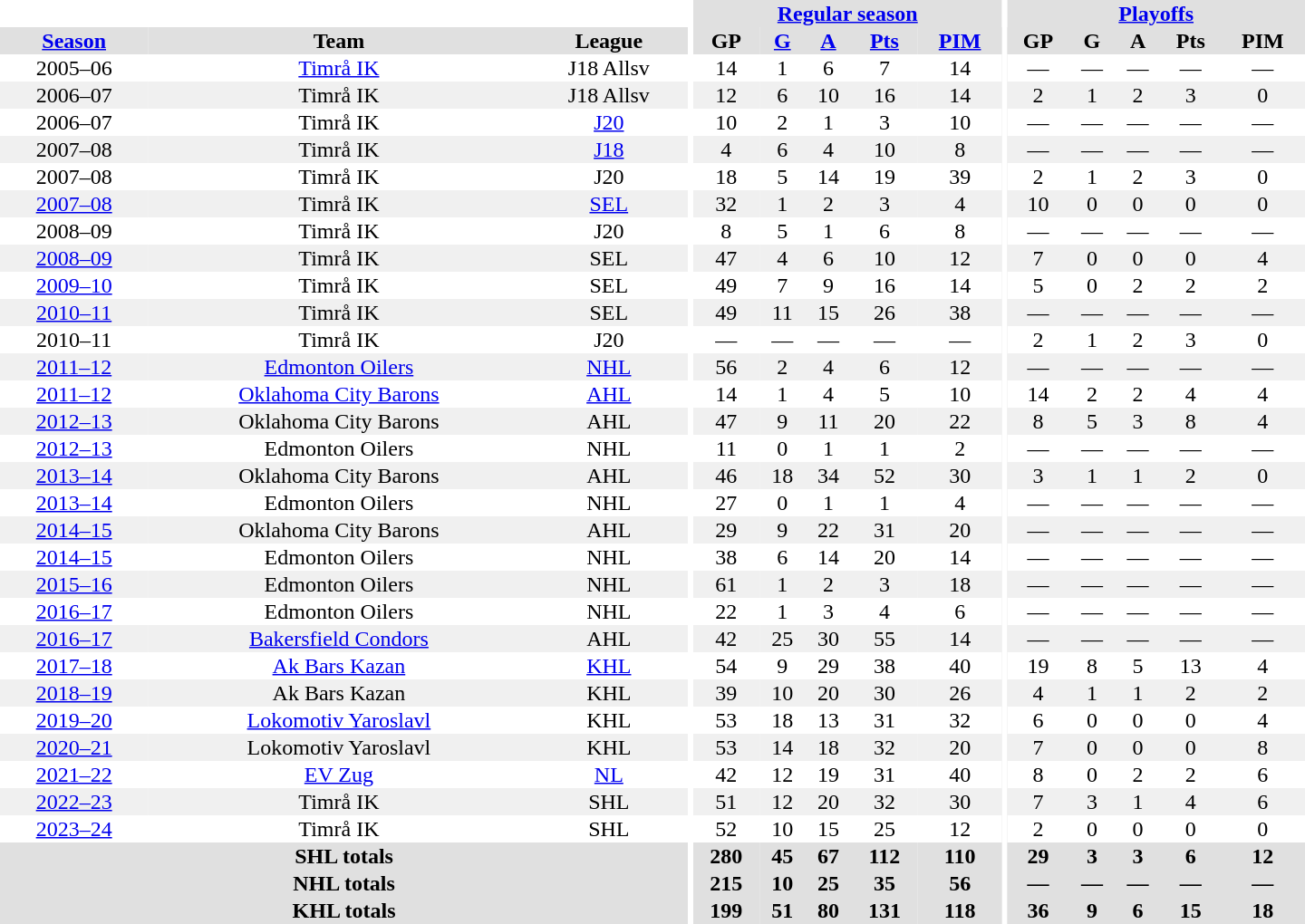<table border="0" cellpadding="1" cellspacing="0" style="text-align:center; width:60em">
<tr bgcolor="#e0e0e0">
<th colspan="3" bgcolor="#ffffff"></th>
<th rowspan="99" bgcolor="#ffffff"></th>
<th colspan="5"><a href='#'>Regular season</a></th>
<th rowspan="99" bgcolor="#ffffff"></th>
<th colspan="5"><a href='#'>Playoffs</a></th>
</tr>
<tr bgcolor="#e0e0e0">
<th><a href='#'>Season</a></th>
<th>Team</th>
<th>League</th>
<th>GP</th>
<th><a href='#'>G</a></th>
<th><a href='#'>A</a></th>
<th><a href='#'>Pts</a></th>
<th><a href='#'>PIM</a></th>
<th>GP</th>
<th>G</th>
<th>A</th>
<th>Pts</th>
<th>PIM</th>
</tr>
<tr>
<td>2005–06</td>
<td><a href='#'>Timrå IK</a></td>
<td>J18 Allsv</td>
<td>14</td>
<td>1</td>
<td>6</td>
<td>7</td>
<td>14</td>
<td>—</td>
<td>—</td>
<td>—</td>
<td>—</td>
<td>—</td>
</tr>
<tr bgcolor="#f0f0f0">
<td>2006–07</td>
<td>Timrå IK</td>
<td>J18 Allsv</td>
<td>12</td>
<td>6</td>
<td>10</td>
<td>16</td>
<td>14</td>
<td>2</td>
<td>1</td>
<td>2</td>
<td>3</td>
<td>0</td>
</tr>
<tr>
<td>2006–07</td>
<td>Timrå IK</td>
<td><a href='#'>J20</a></td>
<td>10</td>
<td>2</td>
<td>1</td>
<td>3</td>
<td>10</td>
<td>—</td>
<td>—</td>
<td>—</td>
<td>—</td>
<td>—</td>
</tr>
<tr bgcolor="#f0f0f0">
<td>2007–08</td>
<td>Timrå IK</td>
<td><a href='#'>J18</a></td>
<td>4</td>
<td>6</td>
<td>4</td>
<td>10</td>
<td>8</td>
<td>—</td>
<td>—</td>
<td>—</td>
<td>—</td>
<td>—</td>
</tr>
<tr>
<td>2007–08</td>
<td>Timrå IK</td>
<td>J20</td>
<td>18</td>
<td>5</td>
<td>14</td>
<td>19</td>
<td>39</td>
<td>2</td>
<td>1</td>
<td>2</td>
<td>3</td>
<td>0</td>
</tr>
<tr bgcolor="#f0f0f0">
<td><a href='#'>2007–08</a></td>
<td>Timrå IK</td>
<td><a href='#'>SEL</a></td>
<td>32</td>
<td>1</td>
<td>2</td>
<td>3</td>
<td>4</td>
<td>10</td>
<td>0</td>
<td>0</td>
<td>0</td>
<td>0</td>
</tr>
<tr>
<td>2008–09</td>
<td>Timrå IK</td>
<td>J20</td>
<td>8</td>
<td>5</td>
<td>1</td>
<td>6</td>
<td>8</td>
<td>—</td>
<td>—</td>
<td>—</td>
<td>—</td>
<td>—</td>
</tr>
<tr bgcolor="#f0f0f0">
<td><a href='#'>2008–09</a></td>
<td>Timrå IK</td>
<td>SEL</td>
<td>47</td>
<td>4</td>
<td>6</td>
<td>10</td>
<td>12</td>
<td>7</td>
<td>0</td>
<td>0</td>
<td>0</td>
<td>4</td>
</tr>
<tr>
<td><a href='#'>2009–10</a></td>
<td>Timrå IK</td>
<td>SEL</td>
<td>49</td>
<td>7</td>
<td>9</td>
<td>16</td>
<td>14</td>
<td>5</td>
<td>0</td>
<td>2</td>
<td>2</td>
<td>2</td>
</tr>
<tr bgcolor="#f0f0f0">
<td><a href='#'>2010–11</a></td>
<td>Timrå IK</td>
<td>SEL</td>
<td>49</td>
<td>11</td>
<td>15</td>
<td>26</td>
<td>38</td>
<td>—</td>
<td>—</td>
<td>—</td>
<td>—</td>
<td>—</td>
</tr>
<tr>
<td>2010–11</td>
<td>Timrå IK</td>
<td>J20</td>
<td>—</td>
<td>—</td>
<td>—</td>
<td>—</td>
<td>—</td>
<td>2</td>
<td>1</td>
<td>2</td>
<td>3</td>
<td>0</td>
</tr>
<tr bgcolor="#f0f0f0">
<td><a href='#'>2011–12</a></td>
<td><a href='#'>Edmonton Oilers</a></td>
<td><a href='#'>NHL</a></td>
<td>56</td>
<td>2</td>
<td>4</td>
<td>6</td>
<td>12</td>
<td>—</td>
<td>—</td>
<td>—</td>
<td>—</td>
<td>—</td>
</tr>
<tr>
<td><a href='#'>2011–12</a></td>
<td><a href='#'>Oklahoma City Barons</a></td>
<td><a href='#'>AHL</a></td>
<td>14</td>
<td>1</td>
<td>4</td>
<td>5</td>
<td>10</td>
<td>14</td>
<td>2</td>
<td>2</td>
<td>4</td>
<td>4</td>
</tr>
<tr bgcolor="#f0f0f0">
<td><a href='#'>2012–13</a></td>
<td>Oklahoma City Barons</td>
<td>AHL</td>
<td>47</td>
<td>9</td>
<td>11</td>
<td>20</td>
<td>22</td>
<td>8</td>
<td>5</td>
<td>3</td>
<td>8</td>
<td>4</td>
</tr>
<tr>
<td><a href='#'>2012–13</a></td>
<td>Edmonton Oilers</td>
<td>NHL</td>
<td>11</td>
<td>0</td>
<td>1</td>
<td>1</td>
<td>2</td>
<td>—</td>
<td>—</td>
<td>—</td>
<td>—</td>
<td>—</td>
</tr>
<tr bgcolor="#f0f0f0">
<td><a href='#'>2013–14</a></td>
<td>Oklahoma City Barons</td>
<td>AHL</td>
<td>46</td>
<td>18</td>
<td>34</td>
<td>52</td>
<td>30</td>
<td>3</td>
<td>1</td>
<td>1</td>
<td>2</td>
<td>0</td>
</tr>
<tr>
<td><a href='#'>2013–14</a></td>
<td>Edmonton Oilers</td>
<td>NHL</td>
<td>27</td>
<td>0</td>
<td>1</td>
<td>1</td>
<td>4</td>
<td>—</td>
<td>—</td>
<td>—</td>
<td>—</td>
<td>—</td>
</tr>
<tr bgcolor="#f0f0f0">
<td><a href='#'>2014–15</a></td>
<td>Oklahoma City Barons</td>
<td>AHL</td>
<td>29</td>
<td>9</td>
<td>22</td>
<td>31</td>
<td>20</td>
<td>—</td>
<td>—</td>
<td>—</td>
<td>—</td>
<td>—</td>
</tr>
<tr>
<td><a href='#'>2014–15</a></td>
<td>Edmonton Oilers</td>
<td>NHL</td>
<td>38</td>
<td>6</td>
<td>14</td>
<td>20</td>
<td>14</td>
<td>—</td>
<td>—</td>
<td>—</td>
<td>—</td>
<td>—</td>
</tr>
<tr bgcolor="#f0f0f0">
<td><a href='#'>2015–16</a></td>
<td>Edmonton Oilers</td>
<td>NHL</td>
<td>61</td>
<td>1</td>
<td>2</td>
<td>3</td>
<td>18</td>
<td>—</td>
<td>—</td>
<td>—</td>
<td>—</td>
<td>—</td>
</tr>
<tr>
<td><a href='#'>2016–17</a></td>
<td>Edmonton Oilers</td>
<td>NHL</td>
<td>22</td>
<td>1</td>
<td>3</td>
<td>4</td>
<td>6</td>
<td>—</td>
<td>—</td>
<td>—</td>
<td>—</td>
<td>—</td>
</tr>
<tr bgcolor="#f0f0f0">
<td><a href='#'>2016–17</a></td>
<td><a href='#'>Bakersfield Condors</a></td>
<td>AHL</td>
<td>42</td>
<td>25</td>
<td>30</td>
<td>55</td>
<td>14</td>
<td>—</td>
<td>—</td>
<td>—</td>
<td>—</td>
<td>—</td>
</tr>
<tr>
<td><a href='#'>2017–18</a></td>
<td><a href='#'>Ak Bars Kazan</a></td>
<td><a href='#'>KHL</a></td>
<td>54</td>
<td>9</td>
<td>29</td>
<td>38</td>
<td>40</td>
<td>19</td>
<td>8</td>
<td>5</td>
<td>13</td>
<td>4</td>
</tr>
<tr bgcolor="#f0f0f0">
<td><a href='#'>2018–19</a></td>
<td>Ak Bars Kazan</td>
<td>KHL</td>
<td>39</td>
<td>10</td>
<td>20</td>
<td>30</td>
<td>26</td>
<td>4</td>
<td>1</td>
<td>1</td>
<td>2</td>
<td>2</td>
</tr>
<tr>
<td><a href='#'>2019–20</a></td>
<td><a href='#'>Lokomotiv Yaroslavl</a></td>
<td>KHL</td>
<td>53</td>
<td>18</td>
<td>13</td>
<td>31</td>
<td>32</td>
<td>6</td>
<td>0</td>
<td>0</td>
<td>0</td>
<td>4</td>
</tr>
<tr bgcolor="#f0f0f0">
<td><a href='#'>2020–21</a></td>
<td>Lokomotiv Yaroslavl</td>
<td>KHL</td>
<td>53</td>
<td>14</td>
<td>18</td>
<td>32</td>
<td>20</td>
<td>7</td>
<td>0</td>
<td>0</td>
<td>0</td>
<td>8</td>
</tr>
<tr>
<td><a href='#'>2021–22</a></td>
<td><a href='#'>EV Zug</a></td>
<td><a href='#'>NL</a></td>
<td>42</td>
<td>12</td>
<td>19</td>
<td>31</td>
<td>40</td>
<td>8</td>
<td>0</td>
<td>2</td>
<td>2</td>
<td>6</td>
</tr>
<tr bgcolor="#f0f0f0">
<td><a href='#'>2022–23</a></td>
<td>Timrå IK</td>
<td>SHL</td>
<td>51</td>
<td>12</td>
<td>20</td>
<td>32</td>
<td>30</td>
<td>7</td>
<td>3</td>
<td>1</td>
<td>4</td>
<td>6</td>
</tr>
<tr>
<td><a href='#'>2023–24</a></td>
<td>Timrå IK</td>
<td>SHL</td>
<td>52</td>
<td>10</td>
<td>15</td>
<td>25</td>
<td>12</td>
<td>2</td>
<td>0</td>
<td>0</td>
<td>0</td>
<td>0</td>
</tr>
<tr bgcolor="#e0e0e0">
<th colspan="3">SHL totals</th>
<th>280</th>
<th>45</th>
<th>67</th>
<th>112</th>
<th>110</th>
<th>29</th>
<th>3</th>
<th>3</th>
<th>6</th>
<th>12</th>
</tr>
<tr bgcolor="#e0e0e0">
<th colspan="3">NHL totals</th>
<th>215</th>
<th>10</th>
<th>25</th>
<th>35</th>
<th>56</th>
<th>—</th>
<th>—</th>
<th>—</th>
<th>—</th>
<th>—</th>
</tr>
<tr bgcolor="#e0e0e0">
<th colspan="3">KHL totals</th>
<th>199</th>
<th>51</th>
<th>80</th>
<th>131</th>
<th>118</th>
<th>36</th>
<th>9</th>
<th>6</th>
<th>15</th>
<th>18</th>
</tr>
</table>
